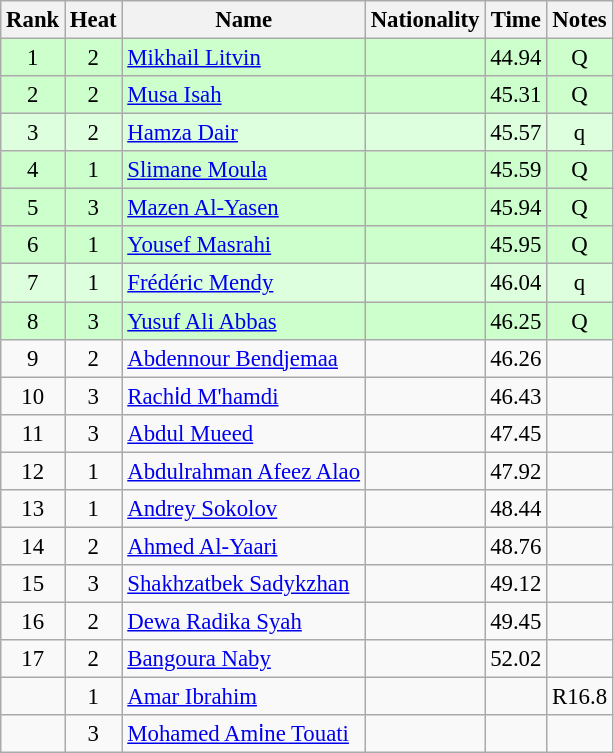<table class="wikitable sortable" style="text-align:center;font-size:95%">
<tr>
<th>Rank</th>
<th>Heat</th>
<th>Name</th>
<th>Nationality</th>
<th>Time</th>
<th>Notes</th>
</tr>
<tr bgcolor=ccffcc>
<td>1</td>
<td>2</td>
<td align=left><a href='#'>Mikhail Litvin</a></td>
<td align=left></td>
<td>44.94</td>
<td>Q</td>
</tr>
<tr bgcolor=ccffcc>
<td>2</td>
<td>2</td>
<td align=left><a href='#'>Musa Isah</a></td>
<td align=left></td>
<td>45.31</td>
<td>Q</td>
</tr>
<tr bgcolor=ddffdd>
<td>3</td>
<td>2</td>
<td align=left><a href='#'>Hamza Dair</a></td>
<td align=left></td>
<td>45.57</td>
<td>q</td>
</tr>
<tr bgcolor=ccffcc>
<td>4</td>
<td>1</td>
<td align=left><a href='#'>Slimane Moula</a></td>
<td align=left></td>
<td>45.59</td>
<td>Q</td>
</tr>
<tr bgcolor=ccffcc>
<td>5</td>
<td>3</td>
<td align=left><a href='#'>Mazen Al-Yasen</a></td>
<td align=left></td>
<td>45.94</td>
<td>Q</td>
</tr>
<tr bgcolor=ccffcc>
<td>6</td>
<td>1</td>
<td align=left><a href='#'>Yousef Masrahi</a></td>
<td align=left></td>
<td>45.95</td>
<td>Q</td>
</tr>
<tr bgcolor=ddffdd>
<td>7</td>
<td>1</td>
<td align=left><a href='#'>Frédéric Mendy</a></td>
<td align=left></td>
<td>46.04</td>
<td>q</td>
</tr>
<tr bgcolor=ccffcc>
<td>8</td>
<td>3</td>
<td align=left><a href='#'>Yusuf Ali Abbas</a></td>
<td align=left></td>
<td>46.25</td>
<td>Q</td>
</tr>
<tr>
<td>9</td>
<td>2</td>
<td align=left><a href='#'>Abdennour Bendjemaa</a></td>
<td align=left></td>
<td>46.26</td>
<td></td>
</tr>
<tr>
<td>10</td>
<td>3</td>
<td align=left><a href='#'>Rachi̇d M'hamdi</a></td>
<td align=left></td>
<td>46.43</td>
<td></td>
</tr>
<tr>
<td>11</td>
<td>3</td>
<td align=left><a href='#'>Abdul Mueed</a></td>
<td align=left></td>
<td>47.45</td>
<td></td>
</tr>
<tr>
<td>12</td>
<td>1</td>
<td align=left><a href='#'>Abdulrahman Afeez Alao</a></td>
<td align=left></td>
<td>47.92</td>
<td></td>
</tr>
<tr>
<td>13</td>
<td>1</td>
<td align=left><a href='#'>Andrey Sokolov</a></td>
<td align=left></td>
<td>48.44</td>
<td></td>
</tr>
<tr>
<td>14</td>
<td>2</td>
<td align=left><a href='#'>Ahmed Al-Yaari</a></td>
<td align=left></td>
<td>48.76</td>
<td></td>
</tr>
<tr>
<td>15</td>
<td>3</td>
<td align=left><a href='#'>Shakhzatbek Sadykzhan</a></td>
<td align=left></td>
<td>49.12</td>
<td></td>
</tr>
<tr>
<td>16</td>
<td>2</td>
<td align=left><a href='#'>Dewa Radika Syah</a></td>
<td align=left></td>
<td>49.45</td>
<td></td>
</tr>
<tr>
<td>17</td>
<td>2</td>
<td align=left><a href='#'>Bangoura Naby</a></td>
<td align=left></td>
<td>52.02</td>
<td></td>
</tr>
<tr>
<td></td>
<td>1</td>
<td align=left><a href='#'>Amar Ibrahim</a></td>
<td align=left></td>
<td></td>
<td>R16.8</td>
</tr>
<tr>
<td></td>
<td>3</td>
<td align=left><a href='#'>Mohamed Ami̇ne Touati</a></td>
<td align=left></td>
<td></td>
<td></td>
</tr>
</table>
